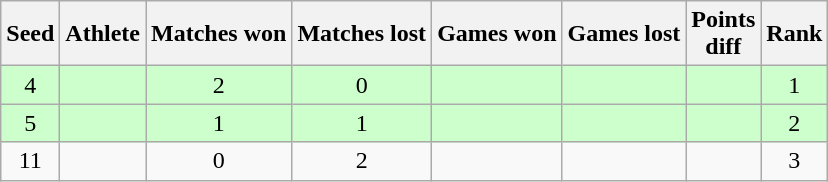<table class="wikitable">
<tr>
<th>Seed</th>
<th>Athlete</th>
<th>Matches won</th>
<th>Matches lost</th>
<th>Games won</th>
<th>Games lost</th>
<th>Points<br>diff</th>
<th>Rank</th>
</tr>
<tr bgcolor="#ccffcc">
<td align="center">4</td>
<td></td>
<td align="center">2</td>
<td align="center">0</td>
<td align="center"></td>
<td align="center"></td>
<td align="center"></td>
<td align="center">1</td>
</tr>
<tr bgcolor="#ccffcc">
<td align="center">5</td>
<td></td>
<td align="center">1</td>
<td align="center">1</td>
<td align="center"></td>
<td align="center"></td>
<td align="center"></td>
<td align="center">2</td>
</tr>
<tr>
<td align="center">11</td>
<td></td>
<td align="center">0</td>
<td align="center">2</td>
<td align="center"></td>
<td align="center"></td>
<td align="center"></td>
<td align="center">3</td>
</tr>
</table>
